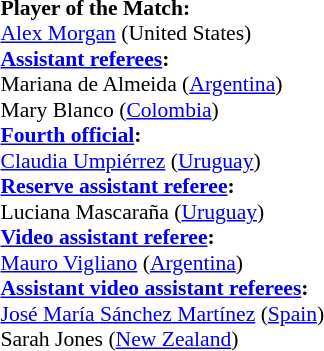<table width=50% style="font-size:90%">
<tr>
<td><br><strong>Player of the Match:</strong>
<br><a href='#'>Alex Morgan</a> (United States)<br><strong><a href='#'>Assistant referees</a>:</strong>
<br>Mariana de Almeida (<a href='#'>Argentina</a>)
<br>Mary Blanco (<a href='#'>Colombia</a>)
<br><strong><a href='#'>Fourth official</a>:</strong>
<br><a href='#'>Claudia Umpiérrez</a> (<a href='#'>Uruguay</a>)
<br><strong><a href='#'>Reserve assistant referee</a>:</strong>
<br>Luciana Mascaraña (<a href='#'>Uruguay</a>)
<br><strong><a href='#'>Video assistant referee</a>:</strong>
<br><a href='#'>Mauro Vigliano</a> (<a href='#'>Argentina</a>)
<br><strong><a href='#'>Assistant video assistant referees</a>:</strong>
<br><a href='#'>José María Sánchez Martínez</a> (<a href='#'>Spain</a>)
<br>Sarah Jones (<a href='#'>New Zealand</a>)</td>
</tr>
</table>
